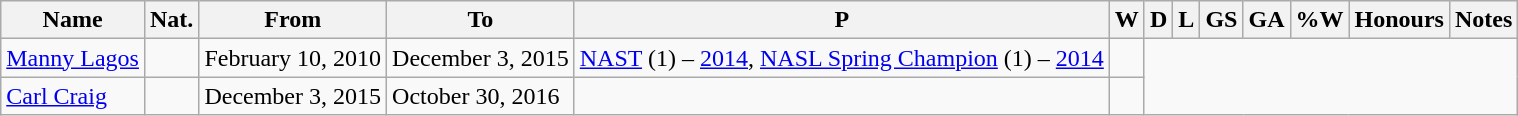<table class="wikitable sortable" style="text-align: center">
<tr>
<th>Name</th>
<th>Nat.</th>
<th class="unsortable">From</th>
<th class="unsortable">To</th>
<th abbr="TOTAL OF MATCHES PLAYED">P</th>
<th abbr="MATCHES WON">W</th>
<th abbr="MATCHES DRAWN">D</th>
<th abbr="MATCHES LOST">L</th>
<th abbr="GOALS SCORED">GS</th>
<th abbr="GOAL AGAINST">GA</th>
<th abbr="PERCENTAGE OF MATCHES WON">%W</th>
<th abbr="HONOURS">Honours</th>
<th abbr="NOTES">Notes</th>
</tr>
<tr>
<td align=left><a href='#'>Manny Lagos</a></td>
<td align=left></td>
<td align=left>February 10, 2010</td>
<td align=left>December 3, 2015<br></td>
<td><a href='#'>NAST</a> (1) – <a href='#'>2014</a>, <a href='#'>NASL Spring Champion</a> (1) – <a href='#'>2014</a></td>
<td></td>
</tr>
<tr>
<td align=left><a href='#'>Carl Craig</a></td>
<td align=left></td>
<td align=left>December 3, 2015</td>
<td align=left>October 30, 2016<br></td>
<td></td>
<td></td>
</tr>
</table>
